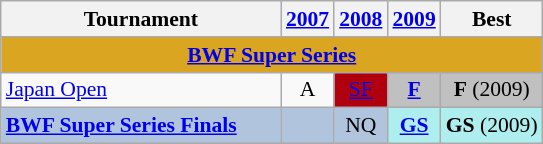<table class="wikitable" style="font-size: 90%; text-align:center">
<tr>
<th width=180>Tournament</th>
<th><a href='#'>2007</a></th>
<th><a href='#'>2008</a></th>
<th><a href='#'>2009</a></th>
<th>Best</th>
</tr>
<tr bgcolor=DAA520>
<td colspan=20 align=center><strong><a href='#'>BWF Super Series</a></strong></td>
</tr>
<tr>
<td align=left> <a href='#'>Japan Open</a></td>
<td>A</td>
<td bgcolor=Bronze><a href='#'>SF</a></td>
<td bgcolor=Silver><a href='#'><strong>F</strong></a></td>
<td bgcolor=Silver><strong>F</strong> (2009)</td>
</tr>
<tr bgcolor=B0C4DE>
<td align=left><strong><a href='#'>BWF Super Series Finals</a></strong></td>
<td></td>
<td>NQ</td>
<td bgcolor=AFEEEE><a href='#'><strong>GS</strong></a></td>
<td bgcolor=AFEEEE><strong>GS</strong> (2009)</td>
</tr>
</table>
